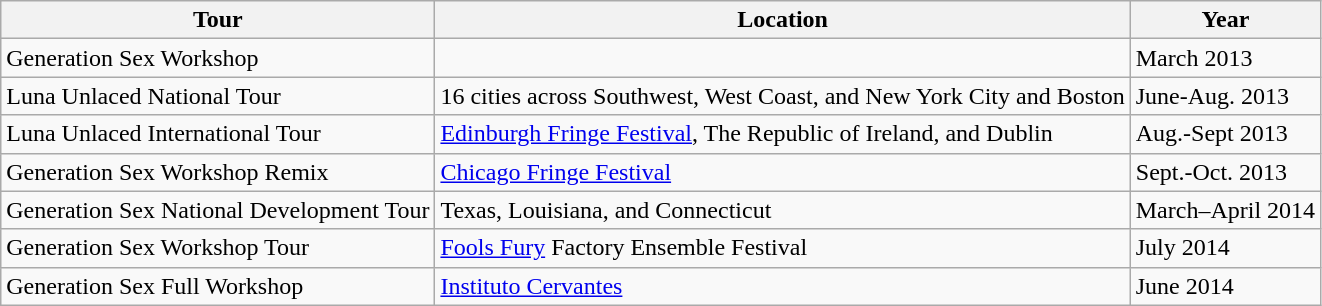<table class="wikitable">
<tr>
<th>Tour</th>
<th>Location</th>
<th>Year</th>
</tr>
<tr>
<td>Generation Sex Workshop</td>
<td></td>
<td>March 2013</td>
</tr>
<tr>
<td>Luna Unlaced National Tour</td>
<td>16 cities across Southwest, West Coast, and New York City and Boston</td>
<td>June-Aug. 2013</td>
</tr>
<tr>
<td>Luna Unlaced International Tour</td>
<td><a href='#'>Edinburgh Fringe Festival</a>, The Republic of Ireland, and Dublin</td>
<td>Aug.-Sept 2013</td>
</tr>
<tr>
<td>Generation Sex Workshop Remix</td>
<td><a href='#'>Chicago Fringe Festival</a></td>
<td>Sept.-Oct. 2013</td>
</tr>
<tr>
<td>Generation Sex National Development Tour</td>
<td>Texas, Louisiana, and Connecticut</td>
<td>March–April 2014</td>
</tr>
<tr>
<td>Generation Sex Workshop Tour</td>
<td><a href='#'>Fools Fury</a> Factory Ensemble Festival</td>
<td>July 2014</td>
</tr>
<tr>
<td>Generation Sex Full Workshop</td>
<td><a href='#'>Instituto Cervantes</a></td>
<td>June 2014</td>
</tr>
</table>
